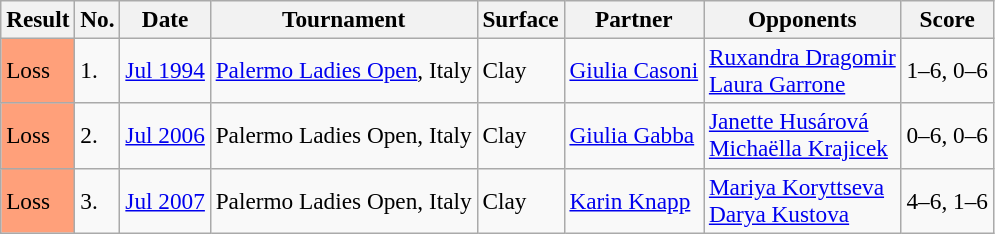<table class="sortable wikitable" style="font-size:97%;">
<tr>
<th>Result</th>
<th>No.</th>
<th>Date</th>
<th>Tournament</th>
<th>Surface</th>
<th>Partner</th>
<th>Opponents</th>
<th class="unsortable">Score</th>
</tr>
<tr>
<td style="background:#ffa07a;">Loss</td>
<td>1.</td>
<td><a href='#'>Jul 1994</a></td>
<td><a href='#'>Palermo Ladies Open</a>, Italy</td>
<td>Clay</td>
<td> <a href='#'>Giulia Casoni</a></td>
<td> <a href='#'>Ruxandra Dragomir</a> <br>  <a href='#'>Laura Garrone</a></td>
<td>1–6, 0–6</td>
</tr>
<tr>
<td style="background:#ffa07a;">Loss</td>
<td>2.</td>
<td><a href='#'>Jul 2006</a></td>
<td>Palermo Ladies Open, Italy</td>
<td>Clay</td>
<td> <a href='#'>Giulia Gabba</a></td>
<td> <a href='#'>Janette Husárová</a> <br>  <a href='#'>Michaëlla Krajicek</a></td>
<td>0–6, 0–6</td>
</tr>
<tr>
<td style="background:#ffa07a;">Loss</td>
<td>3.</td>
<td><a href='#'>Jul 2007</a></td>
<td>Palermo Ladies Open, Italy</td>
<td>Clay</td>
<td> <a href='#'>Karin Knapp</a></td>
<td> <a href='#'>Mariya Koryttseva</a> <br>  <a href='#'>Darya Kustova</a></td>
<td>4–6, 1–6</td>
</tr>
</table>
